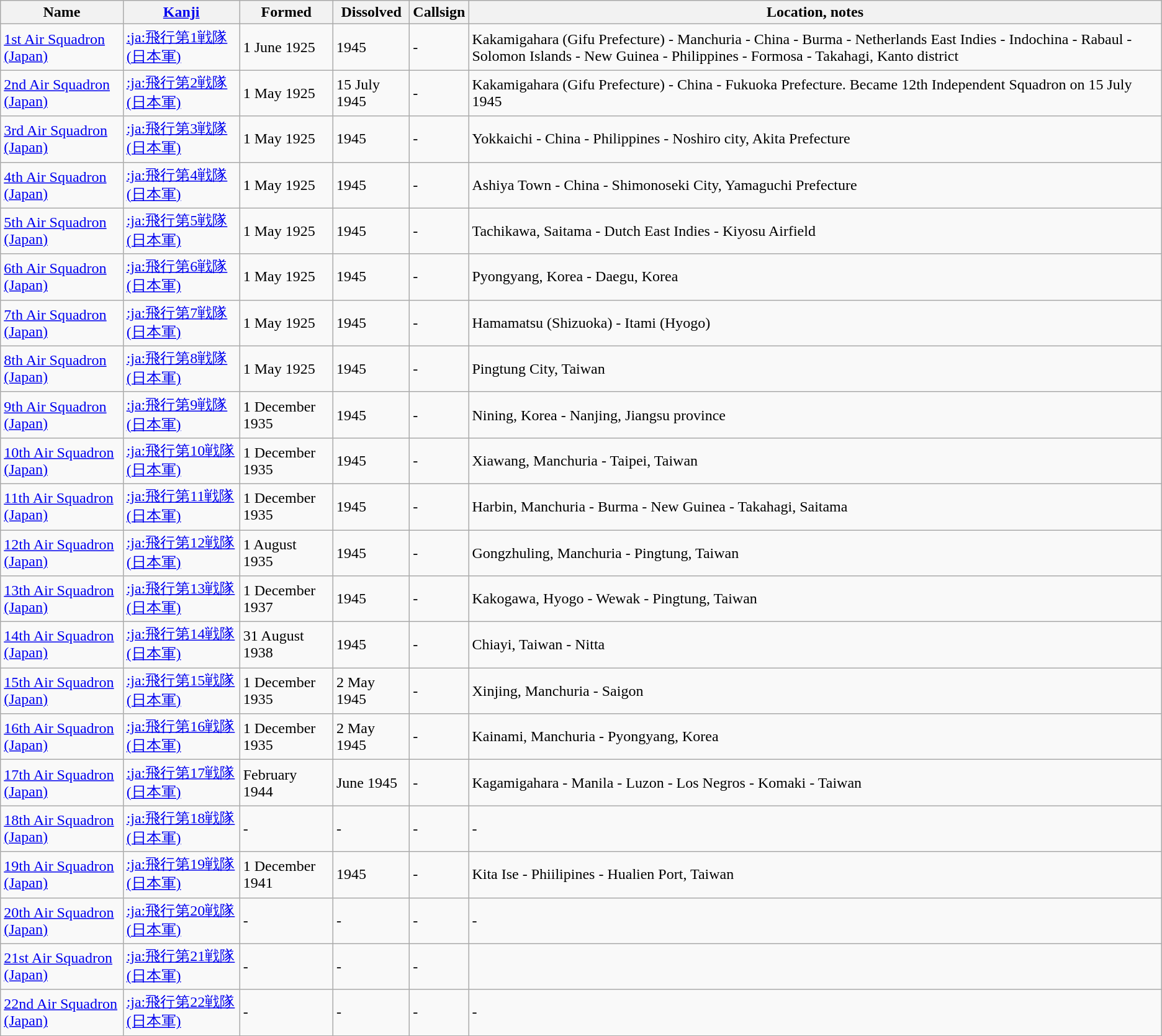<table class="sortable wikitable">
<tr>
<th>Name</th>
<th><a href='#'>Kanji</a></th>
<th>Formed</th>
<th>Dissolved</th>
<th>Callsign</th>
<th>Location, notes</th>
</tr>
<tr>
<td><a href='#'>1st Air Squadron (Japan)</a></td>
<td><a href='#'>:ja:飛行第1戦隊 (日本軍)</a></td>
<td>1 June 1925</td>
<td>1945</td>
<td>-</td>
<td>Kakamigahara (Gifu Prefecture) - Manchuria - China - Burma - Netherlands East Indies - Indochina - Rabaul - Solomon Islands - New Guinea - Philippines - Formosa - Takahagi, Kanto district</td>
</tr>
<tr>
<td><a href='#'>2nd Air Squadron (Japan)</a></td>
<td><a href='#'>:ja:飛行第2戦隊 (日本軍)</a></td>
<td>1 May 1925</td>
<td>15 July 1945</td>
<td>-</td>
<td>Kakamigahara (Gifu Prefecture) - China - Fukuoka Prefecture. Became 12th Independent Squadron on 15 July 1945</td>
</tr>
<tr>
<td><a href='#'>3rd Air Squadron (Japan)</a></td>
<td><a href='#'>:ja:飛行第3戦隊 (日本軍)</a></td>
<td>1 May 1925</td>
<td>1945</td>
<td>-</td>
<td>Yokkaichi - China - Philippines - Noshiro city, Akita Prefecture</td>
</tr>
<tr>
<td><a href='#'>4th Air Squadron (Japan)</a></td>
<td><a href='#'>:ja:飛行第4戦隊 (日本軍)</a></td>
<td>1 May 1925</td>
<td>1945</td>
<td>-</td>
<td>Ashiya Town - China - Shimonoseki City, Yamaguchi Prefecture</td>
</tr>
<tr>
<td><a href='#'>5th Air Squadron (Japan)</a></td>
<td><a href='#'>:ja:飛行第5戦隊 (日本軍)</a></td>
<td>1 May 1925</td>
<td>1945</td>
<td>-</td>
<td>Tachikawa, Saitama - Dutch East Indies - Kiyosu Airfield</td>
</tr>
<tr>
<td><a href='#'>6th Air Squadron (Japan)</a></td>
<td><a href='#'>:ja:飛行第6戦隊 (日本軍)</a></td>
<td>1 May 1925</td>
<td>1945</td>
<td>-</td>
<td>Pyongyang, Korea - Daegu, Korea</td>
</tr>
<tr>
<td><a href='#'>7th Air Squadron (Japan)</a></td>
<td><a href='#'>:ja:飛行第7戦隊 (日本軍)</a></td>
<td>1 May 1925</td>
<td>1945</td>
<td>-</td>
<td>Hamamatsu (Shizuoka) - Itami (Hyogo)</td>
</tr>
<tr>
<td><a href='#'>8th Air Squadron (Japan)</a></td>
<td><a href='#'>:ja:飛行第8戦隊 (日本軍)</a></td>
<td>1 May 1925</td>
<td>1945</td>
<td>-</td>
<td>Pingtung City, Taiwan</td>
</tr>
<tr>
<td><a href='#'>9th Air Squadron (Japan)</a></td>
<td><a href='#'>:ja:飛行第9戦隊 (日本軍)</a></td>
<td>1 December 1935</td>
<td>1945</td>
<td>-</td>
<td>Nining, Korea - Nanjing, Jiangsu province</td>
</tr>
<tr>
<td><a href='#'>10th Air Squadron (Japan)</a></td>
<td><a href='#'>:ja:飛行第10戦隊 (日本軍)</a></td>
<td>1 December 1935</td>
<td>1945</td>
<td>-</td>
<td>Xiawang, Manchuria - Taipei, Taiwan</td>
</tr>
<tr>
<td><a href='#'>11th Air Squadron (Japan)</a></td>
<td><a href='#'>:ja:飛行第11戦隊 (日本軍)</a></td>
<td>1 December 1935</td>
<td>1945</td>
<td>-</td>
<td>Harbin, Manchuria - Burma - New Guinea - Takahagi, Saitama</td>
</tr>
<tr>
<td><a href='#'>12th Air Squadron (Japan)</a></td>
<td><a href='#'>:ja:飛行第12戦隊 (日本軍)</a></td>
<td>1 August 1935</td>
<td>1945</td>
<td>-</td>
<td>Gongzhuling, Manchuria - Pingtung, Taiwan</td>
</tr>
<tr>
<td><a href='#'>13th Air Squadron (Japan)</a></td>
<td><a href='#'>:ja:飛行第13戦隊 (日本軍)</a></td>
<td>1 December 1937</td>
<td>1945</td>
<td>-</td>
<td>Kakogawa, Hyogo - Wewak - Pingtung, Taiwan</td>
</tr>
<tr>
<td><a href='#'>14th Air Squadron (Japan)</a></td>
<td><a href='#'>:ja:飛行第14戦隊 (日本軍)</a></td>
<td>31 August 1938</td>
<td>1945</td>
<td>-</td>
<td>Chiayi, Taiwan - Nitta</td>
</tr>
<tr>
<td><a href='#'>15th Air Squadron (Japan)</a></td>
<td><a href='#'>:ja:飛行第15戦隊 (日本軍)</a></td>
<td>1 December 1935</td>
<td>2 May 1945</td>
<td>-</td>
<td>Xinjing, Manchuria - Saigon</td>
</tr>
<tr>
<td><a href='#'>16th Air Squadron (Japan)</a></td>
<td><a href='#'>:ja:飛行第16戦隊 (日本軍)</a></td>
<td>1 December 1935</td>
<td>2 May 1945</td>
<td>-</td>
<td>Kainami, Manchuria - Pyongyang, Korea</td>
</tr>
<tr>
<td><a href='#'>17th Air Squadron (Japan)</a></td>
<td><a href='#'>:ja:飛行第17戦隊 (日本軍)</a></td>
<td>February 1944</td>
<td>June 1945</td>
<td>-</td>
<td>Kagamigahara - Manila - Luzon - Los Negros - Komaki - Taiwan</td>
</tr>
<tr>
<td><a href='#'>18th Air Squadron (Japan)</a></td>
<td><a href='#'>:ja:飛行第18戦隊 (日本軍)</a></td>
<td>-</td>
<td>-</td>
<td>-</td>
<td>-</td>
</tr>
<tr>
<td><a href='#'>19th Air Squadron (Japan)</a></td>
<td><a href='#'>:ja:飛行第19戦隊 (日本軍)</a></td>
<td>1 December 1941</td>
<td>1945</td>
<td>-</td>
<td>Kita Ise - Phiilipines - Hualien Port, Taiwan</td>
</tr>
<tr>
<td><a href='#'>20th Air Squadron (Japan)</a></td>
<td><a href='#'>:ja:飛行第20戦隊 (日本軍)</a></td>
<td>-</td>
<td>-</td>
<td>-</td>
<td>-</td>
</tr>
<tr>
<td><a href='#'>21st Air Squadron (Japan)</a></td>
<td><a href='#'>:ja:飛行第21戦隊 (日本軍)</a></td>
<td ->-</td>
<td>-</td>
<td>-</td>
</tr>
<tr>
<td><a href='#'>22nd Air Squadron (Japan)</a></td>
<td><a href='#'>:ja:飛行第22戦隊 (日本軍)</a></td>
<td>-</td>
<td>-</td>
<td>-</td>
<td>-</td>
</tr>
</table>
